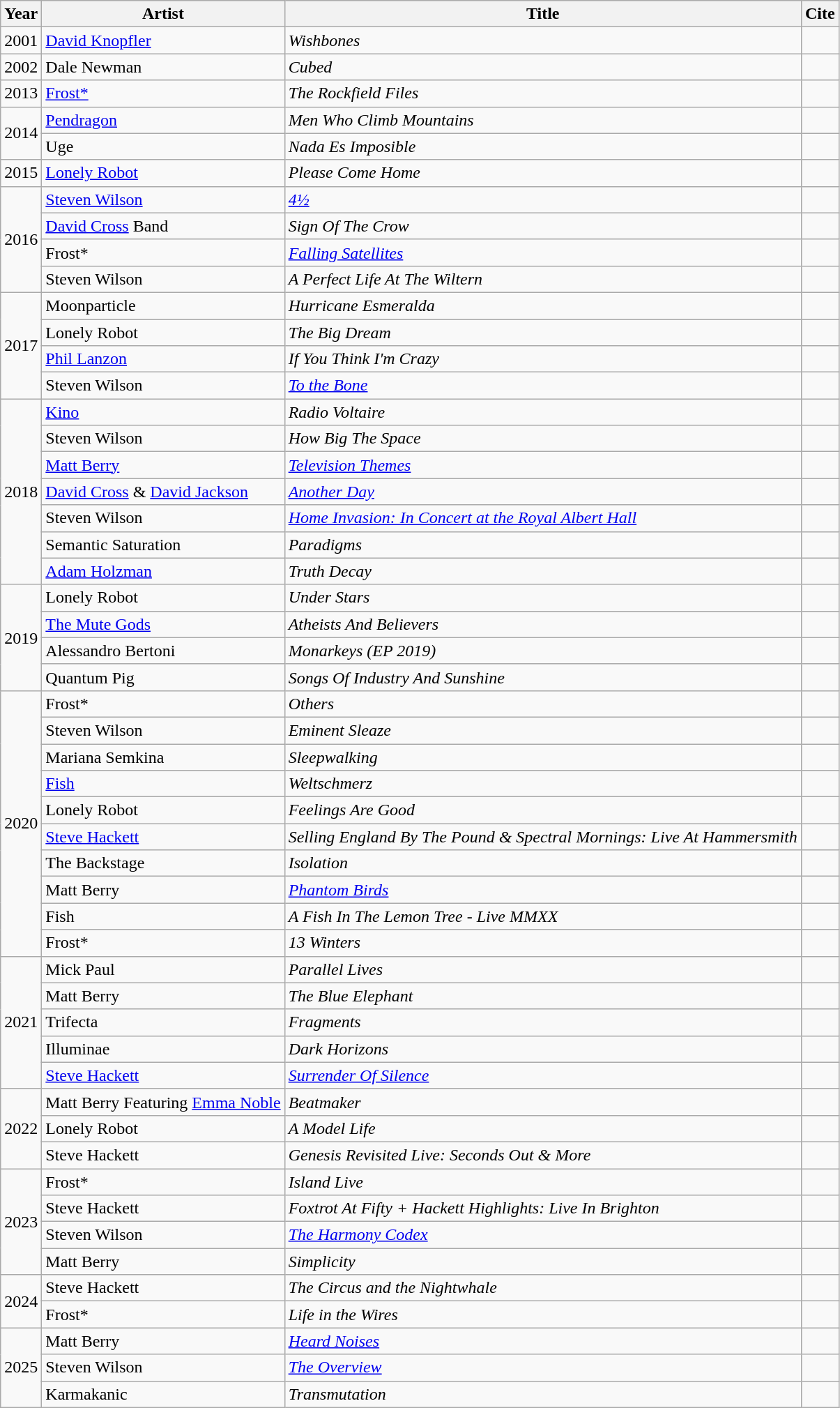<table class="wikitable sortable">
<tr>
<th>Year</th>
<th>Artist</th>
<th>Title</th>
<th>Cite</th>
</tr>
<tr>
<td>2001</td>
<td><a href='#'>David Knopfler</a></td>
<td><em>Wishbones</em></td>
<td></td>
</tr>
<tr>
<td>2002</td>
<td>Dale Newman</td>
<td><em>Cubed</em></td>
<td></td>
</tr>
<tr>
<td>2013</td>
<td><a href='#'>Frost*</a></td>
<td><em>The Rockfield Files</em></td>
<td></td>
</tr>
<tr>
<td rowspan="2">2014</td>
<td><a href='#'>Pendragon</a></td>
<td><em>Men Who Climb Mountains</em></td>
<td></td>
</tr>
<tr>
<td>Uge</td>
<td><em>Nada Es Imposible</em></td>
<td></td>
</tr>
<tr>
<td>2015</td>
<td><a href='#'>Lonely Robot</a></td>
<td><em>Please Come Home</em></td>
<td></td>
</tr>
<tr>
<td rowspan="4">2016</td>
<td><a href='#'>Steven Wilson</a></td>
<td><em><a href='#'>4½</a></em></td>
<td></td>
</tr>
<tr>
<td><a href='#'>David Cross</a> Band</td>
<td><em>Sign Of The Crow</em></td>
<td></td>
</tr>
<tr>
<td>Frost*</td>
<td><a href='#'><em>Falling Satellites</em></a></td>
<td></td>
</tr>
<tr>
<td>Steven Wilson</td>
<td><em>A Perfect Life At The Wiltern</em></td>
<td></td>
</tr>
<tr>
<td rowspan="4">2017</td>
<td>Moonparticle</td>
<td><em>Hurricane Esmeralda</em></td>
<td></td>
</tr>
<tr>
<td>Lonely Robot</td>
<td><em>The Big Dream</em></td>
<td></td>
</tr>
<tr>
<td><a href='#'>Phil Lanzon</a></td>
<td><em>If You Think I'm Crazy</em></td>
<td></td>
</tr>
<tr>
<td>Steven Wilson</td>
<td><a href='#'><em>To the Bone</em></a></td>
<td></td>
</tr>
<tr>
<td rowspan="7">2018</td>
<td><a href='#'>Kino</a></td>
<td><em>Radio Voltaire</em></td>
<td></td>
</tr>
<tr>
<td>Steven Wilson</td>
<td><em>How Big The Space</em></td>
<td></td>
</tr>
<tr>
<td><a href='#'>Matt Berry</a></td>
<td><a href='#'><em>Television Themes</em></a></td>
<td></td>
</tr>
<tr>
<td><a href='#'>David Cross</a> & <a href='#'>David Jackson</a></td>
<td><a href='#'><em>Another Day</em></a></td>
<td></td>
</tr>
<tr>
<td>Steven Wilson</td>
<td><a href='#'><em>Home Invasion: In Concert at the Royal Albert Hall</em></a></td>
<td></td>
</tr>
<tr>
<td>Semantic Saturation</td>
<td><em>Paradigms</em></td>
<td></td>
</tr>
<tr>
<td><a href='#'>Adam Holzman</a></td>
<td><em>Truth Decay</em></td>
<td></td>
</tr>
<tr>
<td rowspan="4">2019</td>
<td>Lonely Robot</td>
<td><em>Under Stars</em></td>
<td></td>
</tr>
<tr>
<td><a href='#'>The Mute Gods</a></td>
<td><em>Atheists And Believers</em></td>
<td></td>
</tr>
<tr>
<td>Alessandro Bertoni</td>
<td><em>Monarkeys (EP 2019)</em></td>
<td></td>
</tr>
<tr>
<td>Quantum Pig</td>
<td><em>Songs Of Industry And Sunshine</em></td>
<td></td>
</tr>
<tr>
<td rowspan="10">2020</td>
<td>Frost*</td>
<td><em>Others</em></td>
<td></td>
</tr>
<tr>
<td>Steven Wilson</td>
<td><em>Eminent Sleaze</em></td>
<td></td>
</tr>
<tr>
<td>Mariana Semkina</td>
<td><em>Sleepwalking</em></td>
<td></td>
</tr>
<tr>
<td><a href='#'>Fish</a></td>
<td><em>Weltschmerz</em></td>
<td></td>
</tr>
<tr>
<td>Lonely Robot</td>
<td><em>Feelings Are Good</em></td>
<td></td>
</tr>
<tr>
<td><a href='#'>Steve Hackett</a></td>
<td><em>Selling England By The Pound & Spectral Mornings: Live At Hammersmith</em></td>
<td></td>
</tr>
<tr>
<td>The Backstage</td>
<td><em>Isolation</em></td>
<td></td>
</tr>
<tr>
<td>Matt Berry</td>
<td><a href='#'><em>Phantom Birds</em></a></td>
<td></td>
</tr>
<tr>
<td>Fish</td>
<td><em>A Fish In The Lemon Tree - Live MMXX</em></td>
<td></td>
</tr>
<tr>
<td>Frost*</td>
<td><em>13 Winters</em></td>
<td></td>
</tr>
<tr>
<td rowspan="5">2021</td>
<td>Mick Paul</td>
<td><em>Parallel Lives</em></td>
<td></td>
</tr>
<tr>
<td>Matt Berry</td>
<td><em>The Blue Elephant</em></td>
<td></td>
</tr>
<tr>
<td>Trifecta</td>
<td><em>Fragments</em></td>
<td></td>
</tr>
<tr>
<td>Illuminae</td>
<td><em>Dark Horizons</em></td>
<td></td>
</tr>
<tr>
<td><a href='#'>Steve Hackett</a></td>
<td><a href='#'><em>Surrender Of Silence</em></a></td>
<td></td>
</tr>
<tr>
<td rowspan="3">2022</td>
<td>Matt Berry Featuring <a href='#'>Emma Noble</a></td>
<td><em>Beatmaker</em></td>
<td></td>
</tr>
<tr>
<td>Lonely Robot</td>
<td><em>A Model Life</em></td>
<td></td>
</tr>
<tr>
<td>Steve Hackett</td>
<td><em>Genesis Revisited Live: Seconds Out & More</em></td>
<td></td>
</tr>
<tr>
<td rowspan="4">2023</td>
<td>Frost*</td>
<td><em>Island Live</em></td>
<td></td>
</tr>
<tr>
<td>Steve Hackett</td>
<td><em>Foxtrot At Fifty + Hackett Highlights: Live In Brighton</em></td>
<td></td>
</tr>
<tr>
<td>Steven Wilson</td>
<td><a href='#'><em>The Harmony Codex</em></a></td>
<td></td>
</tr>
<tr>
<td>Matt Berry</td>
<td><em>Simplicity</em></td>
<td></td>
</tr>
<tr>
<td rowspan="2">2024</td>
<td>Steve Hackett</td>
<td><em>The Circus and the Nightwhale</em></td>
<td></td>
</tr>
<tr>
<td>Frost*</td>
<td><em>Life in the Wires</em></td>
<td></td>
</tr>
<tr>
<td rowspan="3">2025</td>
<td>Matt Berry</td>
<td><em><a href='#'>Heard Noises</a></em></td>
<td></td>
</tr>
<tr>
<td>Steven Wilson</td>
<td><a href='#'><em>The Overview</em></a></td>
</tr>
<tr>
<td>Karmakanic</td>
<td><em>Transmutation</em></td>
<td></td>
</tr>
</table>
